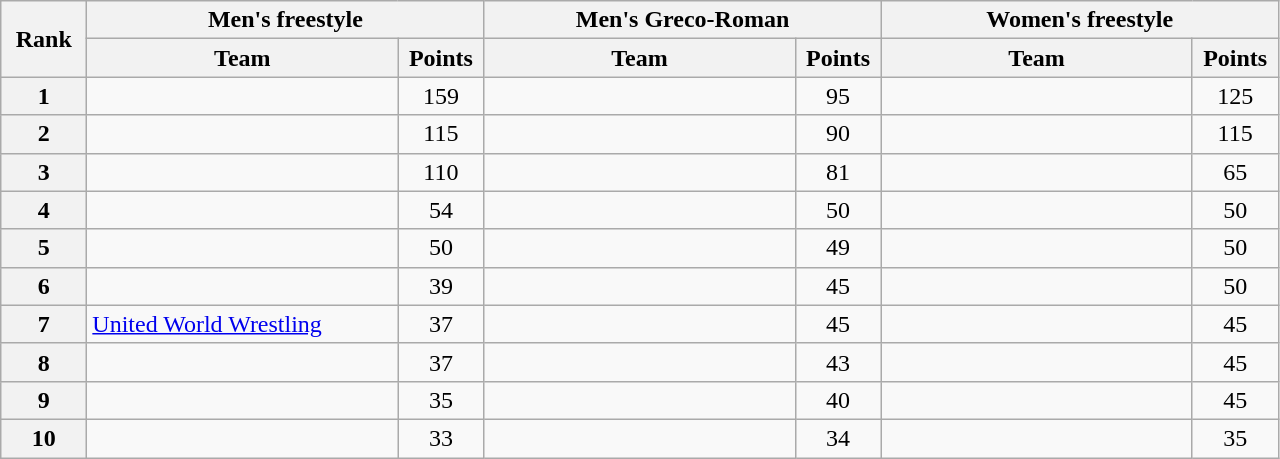<table class="wikitable" style="text-align:center;">
<tr>
<th rowspan="2" width="50">Rank</th>
<th colspan="2">Men's freestyle</th>
<th colspan="2">Men's Greco-Roman</th>
<th colspan="2">Women's freestyle</th>
</tr>
<tr>
<th width="200">Team</th>
<th width="50">Points</th>
<th width="200">Team</th>
<th width="50">Points</th>
<th width="200">Team</th>
<th width="50">Points</th>
</tr>
<tr>
<th>1</th>
<td align="left"></td>
<td>159</td>
<td align="left"></td>
<td>95</td>
<td align="left"></td>
<td>125</td>
</tr>
<tr>
<th>2</th>
<td align="left"></td>
<td>115</td>
<td align="left"></td>
<td>90</td>
<td align="left"></td>
<td>115</td>
</tr>
<tr>
<th>3</th>
<td align="left"></td>
<td>110</td>
<td align="left"></td>
<td>81</td>
<td align="left"></td>
<td>65</td>
</tr>
<tr>
<th>4</th>
<td align="left"></td>
<td>54</td>
<td align="left"></td>
<td>50</td>
<td align="left"></td>
<td>50</td>
</tr>
<tr>
<th>5</th>
<td align="left"></td>
<td>50</td>
<td align="left"></td>
<td>49</td>
<td align="left"></td>
<td>50</td>
</tr>
<tr>
<th>6</th>
<td align="left"></td>
<td>39</td>
<td align="left"></td>
<td>45</td>
<td align="left"></td>
<td>50</td>
</tr>
<tr>
<th>7</th>
<td align="left"><a href='#'>United World Wrestling</a></td>
<td>37</td>
<td align="left"></td>
<td>45</td>
<td align="left"></td>
<td>45</td>
</tr>
<tr>
<th>8</th>
<td align="left"></td>
<td>37</td>
<td align="left"></td>
<td>43</td>
<td align="left"></td>
<td>45</td>
</tr>
<tr>
<th>9</th>
<td align="left"></td>
<td>35</td>
<td align="left"></td>
<td>40</td>
<td align="left"></td>
<td>45</td>
</tr>
<tr>
<th>10</th>
<td align="left"></td>
<td>33</td>
<td align="left"></td>
<td>34</td>
<td align="left"></td>
<td>35</td>
</tr>
</table>
